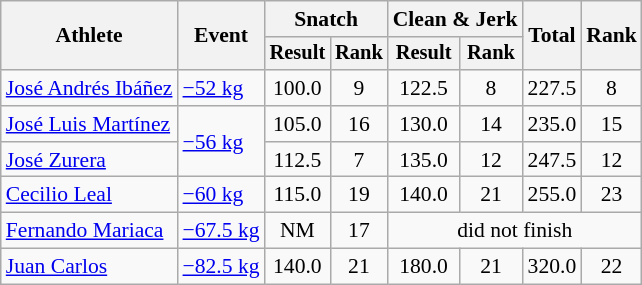<table class="wikitable" style="font-size:90%">
<tr>
<th rowspan="2">Athlete</th>
<th rowspan="2">Event</th>
<th colspan="2">Snatch</th>
<th colspan="2">Clean & Jerk</th>
<th rowspan="2">Total</th>
<th rowspan="2">Rank</th>
</tr>
<tr style="font-size:95%">
<th>Result</th>
<th>Rank</th>
<th>Result</th>
<th>Rank</th>
</tr>
<tr align=center>
<td align=left><a href='#'>José Andrés Ibáñez</a></td>
<td align=left><a href='#'>−52 kg</a></td>
<td>100.0</td>
<td>9</td>
<td>122.5</td>
<td>8</td>
<td>227.5</td>
<td>8</td>
</tr>
<tr align=center>
<td align=left><a href='#'>José Luis Martínez</a></td>
<td align=left rowspan=2><a href='#'>−56 kg</a></td>
<td>105.0</td>
<td>16</td>
<td>130.0</td>
<td>14</td>
<td>235.0</td>
<td>15</td>
</tr>
<tr align=center>
<td align=left><a href='#'>José Zurera</a></td>
<td>112.5</td>
<td>7</td>
<td>135.0</td>
<td>12</td>
<td>247.5</td>
<td>12</td>
</tr>
<tr align=center>
<td align=left><a href='#'>Cecilio Leal</a></td>
<td align=left><a href='#'>−60 kg</a></td>
<td>115.0</td>
<td>19</td>
<td>140.0</td>
<td>21</td>
<td>255.0</td>
<td>23</td>
</tr>
<tr align=center>
<td align=left><a href='#'>Fernando Mariaca</a></td>
<td align=left><a href='#'>−67.5 kg</a></td>
<td>NM</td>
<td>17</td>
<td colspan=4>did not finish</td>
</tr>
<tr align=center>
<td align=left><a href='#'>Juan Carlos</a></td>
<td align=left><a href='#'>−82.5 kg</a></td>
<td>140.0</td>
<td>21</td>
<td>180.0</td>
<td>21</td>
<td>320.0</td>
<td>22</td>
</tr>
</table>
